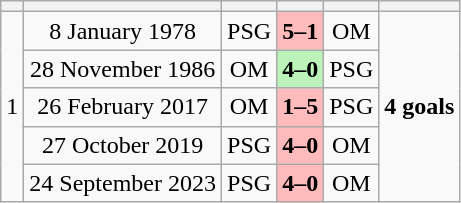<table class="wikitable plainrowheaders sortable" style="text-align:center">
<tr>
<th></th>
<th></th>
<th></th>
<th></th>
<th></th>
<th></th>
</tr>
<tr>
<td rowspan="5">1</td>
<td>8 January 1978</td>
<td>PSG</td>
<td style="background-color:#FFBBBB;"><strong>5–1</strong></td>
<td>OM</td>
<td rowspan="5"><strong>4 goals</strong></td>
</tr>
<tr>
<td>28 November 1986</td>
<td>OM</td>
<td style="background-color:#BBF3BB;"><strong>4–0</strong></td>
<td>PSG</td>
</tr>
<tr>
<td>26 February 2017</td>
<td>OM</td>
<td style="background-color:#FFBBBB;"><strong>1–5</strong></td>
<td>PSG</td>
</tr>
<tr>
<td>27 October 2019</td>
<td>PSG</td>
<td style="background-color:#FFBBBB;"><strong>4–0</strong></td>
<td>OM</td>
</tr>
<tr>
<td>24 September 2023</td>
<td>PSG</td>
<td style="background-color:#FFBBBB;"><strong>4–0</strong></td>
<td>OM</td>
</tr>
</table>
